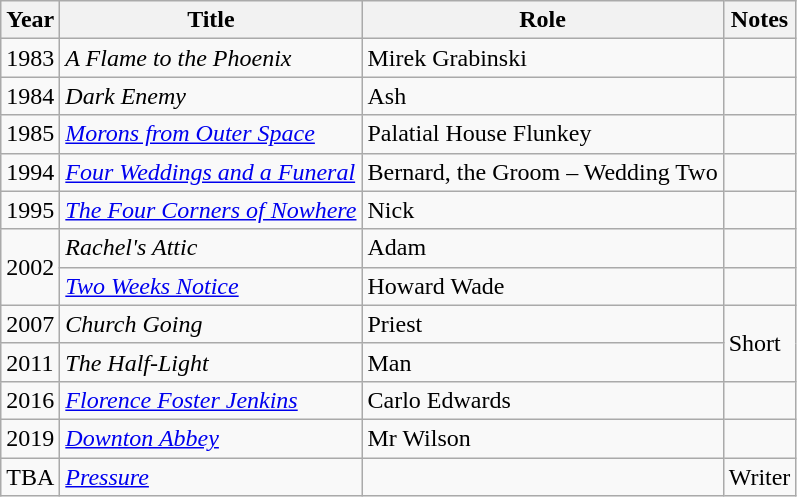<table class="wikitable">
<tr>
<th>Year</th>
<th>Title</th>
<th>Role</th>
<th>Notes</th>
</tr>
<tr>
<td>1983</td>
<td><em>A Flame to the Phoenix</em></td>
<td>Mirek Grabinski</td>
<td></td>
</tr>
<tr>
<td>1984</td>
<td><em>Dark Enemy</em></td>
<td>Ash</td>
<td></td>
</tr>
<tr>
<td>1985</td>
<td><em><a href='#'>Morons from Outer Space</a></em></td>
<td>Palatial House Flunkey</td>
<td></td>
</tr>
<tr>
<td>1994</td>
<td><em><a href='#'>Four Weddings and a Funeral</a></em></td>
<td>Bernard, the Groom – Wedding Two</td>
<td></td>
</tr>
<tr>
<td>1995</td>
<td><em><a href='#'>The Four Corners of Nowhere</a></em></td>
<td>Nick</td>
<td></td>
</tr>
<tr>
<td rowspan="2">2002</td>
<td><em>Rachel's Attic</em></td>
<td>Adam</td>
<td></td>
</tr>
<tr>
<td><em><a href='#'>Two Weeks Notice</a></em></td>
<td>Howard Wade</td>
<td></td>
</tr>
<tr>
<td>2007</td>
<td><em>Church Going</em></td>
<td>Priest</td>
<td rowspan="2">Short</td>
</tr>
<tr>
<td>2011</td>
<td><em>The Half-Light</em></td>
<td>Man</td>
</tr>
<tr>
<td>2016</td>
<td><em><a href='#'>Florence Foster Jenkins</a></em></td>
<td>Carlo Edwards</td>
<td></td>
</tr>
<tr>
<td>2019</td>
<td><em><a href='#'>Downton Abbey</a></em></td>
<td>Mr Wilson</td>
<td></td>
</tr>
<tr>
<td>TBA</td>
<td><em><a href='#'>Pressure</a></em></td>
<td></td>
<td>Writer</td>
</tr>
</table>
